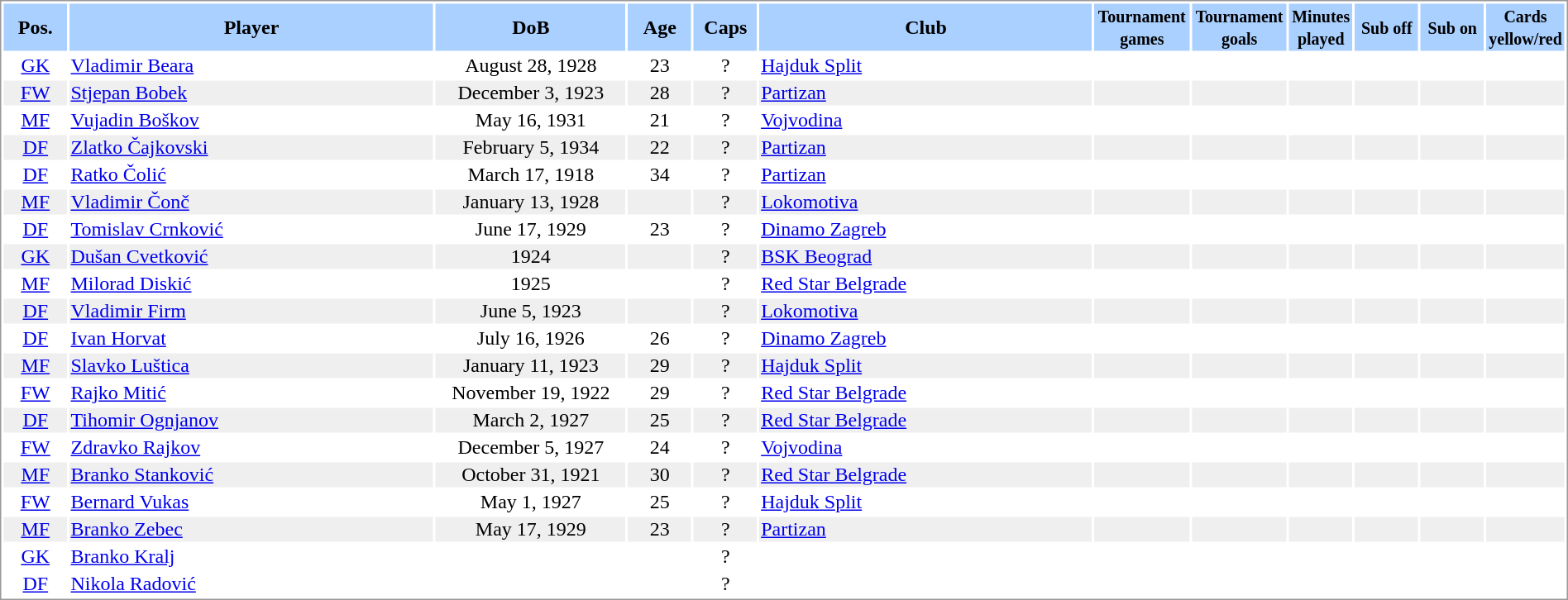<table border="0" width="100%" style="border: 1px solid #999; background-color:#FFFFFF; text-align:center">
<tr align="center" bgcolor="#AAD0FF">
<th width=4%>Pos.</th>
<th width=23%>Player</th>
<th width=12%>DoB</th>
<th width=4%>Age</th>
<th width=4%>Caps</th>
<th width=21%>Club</th>
<th width=6%><small>Tournament<br>games</small></th>
<th width=6%><small>Tournament<br>goals</small></th>
<th width=4%><small>Minutes<br>played</small></th>
<th width=4%><small>Sub off</small></th>
<th width=4%><small>Sub on</small></th>
<th width=4%><small>Cards<br>yellow/red</small></th>
</tr>
<tr>
<td><a href='#'>GK</a></td>
<td align="left"><a href='#'>Vladimir Beara</a></td>
<td>August 28, 1928</td>
<td>23</td>
<td>?</td>
<td align="left"> <a href='#'>Hajduk Split</a></td>
<td></td>
<td></td>
<td></td>
<td></td>
<td></td>
<td></td>
</tr>
<tr bgcolor="#EFEFEF">
<td><a href='#'>FW</a></td>
<td align="left"><a href='#'>Stjepan Bobek</a></td>
<td>December 3, 1923</td>
<td>28</td>
<td>?</td>
<td align="left"> <a href='#'>Partizan</a></td>
<td></td>
<td></td>
<td></td>
<td></td>
<td></td>
<td></td>
</tr>
<tr>
<td><a href='#'>MF</a></td>
<td align="left"><a href='#'>Vujadin Boškov</a></td>
<td>May 16, 1931</td>
<td>21</td>
<td>?</td>
<td align="left"> <a href='#'>Vojvodina</a></td>
<td></td>
<td></td>
<td></td>
<td></td>
<td></td>
<td></td>
</tr>
<tr bgcolor="#EFEFEF">
<td><a href='#'>DF</a></td>
<td align="left"><a href='#'>Zlatko Čajkovski</a></td>
<td>February 5, 1934</td>
<td>22</td>
<td>?</td>
<td align="left"> <a href='#'>Partizan</a></td>
<td></td>
<td></td>
<td></td>
<td></td>
<td></td>
<td></td>
</tr>
<tr>
<td><a href='#'>DF</a></td>
<td align="left"><a href='#'>Ratko Čolić</a></td>
<td>March 17, 1918</td>
<td>34</td>
<td>?</td>
<td align="left"> <a href='#'>Partizan</a></td>
<td></td>
<td></td>
<td></td>
<td></td>
<td></td>
<td></td>
</tr>
<tr bgcolor="#EFEFEF">
<td><a href='#'>MF</a></td>
<td align="left"><a href='#'>Vladimir Čonč</a></td>
<td>January 13, 1928</td>
<td></td>
<td>?</td>
<td align="left"> <a href='#'>Lokomotiva</a></td>
<td></td>
<td></td>
<td></td>
<td></td>
<td></td>
<td></td>
</tr>
<tr>
<td><a href='#'>DF</a></td>
<td align="left"><a href='#'>Tomislav Crnković</a></td>
<td>June 17, 1929</td>
<td>23</td>
<td>?</td>
<td align="left"> <a href='#'>Dinamo Zagreb</a></td>
<td></td>
<td></td>
<td></td>
<td></td>
<td></td>
<td></td>
</tr>
<tr bgcolor="#EFEFEF">
<td><a href='#'>GK</a></td>
<td align="left"><a href='#'>Dušan Cvetković</a></td>
<td>1924</td>
<td></td>
<td>?</td>
<td align="left"> <a href='#'>BSK Beograd</a></td>
<td></td>
<td></td>
<td></td>
<td></td>
<td></td>
<td></td>
</tr>
<tr>
<td><a href='#'>MF</a></td>
<td align="left"><a href='#'>Milorad Diskić</a></td>
<td>1925</td>
<td></td>
<td>?</td>
<td align="left"> <a href='#'>Red Star Belgrade</a></td>
<td></td>
<td></td>
<td></td>
<td></td>
<td></td>
<td></td>
</tr>
<tr bgcolor="#EFEFEF">
<td><a href='#'>DF</a></td>
<td align="left"><a href='#'>Vladimir Firm</a></td>
<td>June 5, 1923</td>
<td></td>
<td>?</td>
<td align="left"> <a href='#'>Lokomotiva</a></td>
<td></td>
<td></td>
<td></td>
<td></td>
<td></td>
<td></td>
</tr>
<tr>
<td><a href='#'>DF</a></td>
<td align="left"><a href='#'>Ivan Horvat</a></td>
<td>July 16, 1926</td>
<td>26</td>
<td>?</td>
<td align="left"> <a href='#'>Dinamo Zagreb</a></td>
<td></td>
<td></td>
<td></td>
<td></td>
<td></td>
<td></td>
</tr>
<tr bgcolor="#EFEFEF">
<td><a href='#'>MF</a></td>
<td align="left"><a href='#'>Slavko Luštica</a></td>
<td>January 11, 1923</td>
<td>29</td>
<td>?</td>
<td align="left"> <a href='#'>Hajduk Split</a></td>
<td></td>
<td></td>
<td></td>
<td></td>
<td></td>
<td></td>
</tr>
<tr>
<td><a href='#'>FW</a></td>
<td align="left"><a href='#'>Rajko Mitić</a></td>
<td>November 19, 1922</td>
<td>29</td>
<td>?</td>
<td align="left"> <a href='#'>Red Star Belgrade</a></td>
<td></td>
<td></td>
<td></td>
<td></td>
<td></td>
<td></td>
</tr>
<tr bgcolor="#EFEFEF">
<td><a href='#'>DF</a></td>
<td align="left"><a href='#'>Tihomir Ognjanov</a></td>
<td>March 2, 1927</td>
<td>25</td>
<td>?</td>
<td align="left"> <a href='#'>Red Star Belgrade</a></td>
<td></td>
<td></td>
<td></td>
<td></td>
<td></td>
<td></td>
</tr>
<tr>
<td><a href='#'>FW</a></td>
<td align="left"><a href='#'>Zdravko Rajkov</a></td>
<td>December 5, 1927</td>
<td>24</td>
<td>?</td>
<td align="left"> <a href='#'>Vojvodina</a></td>
<td></td>
<td></td>
<td></td>
<td></td>
<td></td>
<td></td>
</tr>
<tr bgcolor="#EFEFEF">
<td><a href='#'>MF</a></td>
<td align="left"><a href='#'>Branko Stanković</a></td>
<td>October 31, 1921</td>
<td>30</td>
<td>?</td>
<td align="left"> <a href='#'>Red Star Belgrade</a></td>
<td></td>
<td></td>
<td></td>
<td></td>
<td></td>
<td></td>
</tr>
<tr>
<td><a href='#'>FW</a></td>
<td align="left"><a href='#'>Bernard Vukas</a></td>
<td>May 1, 1927</td>
<td>25</td>
<td>?</td>
<td align="left"> <a href='#'>Hajduk Split</a></td>
<td></td>
<td></td>
<td></td>
<td></td>
<td></td>
<td></td>
</tr>
<tr bgcolor="#EFEFEF">
<td><a href='#'>MF</a></td>
<td align="left"><a href='#'>Branko Zebec</a></td>
<td>May 17, 1929</td>
<td>23</td>
<td>?</td>
<td align="left"> <a href='#'>Partizan</a></td>
<td></td>
<td></td>
<td></td>
<td></td>
<td></td>
<td></td>
</tr>
<tr>
<td><a href='#'>GK</a></td>
<td align="left"><a href='#'>Branko Kralj</a></td>
<td></td>
<td></td>
<td>?</td>
<td align="left"></td>
<td></td>
<td></td>
<td></td>
<td></td>
<td></td>
<td></td>
</tr>
<tr>
<td><a href='#'>DF</a></td>
<td align="left"><a href='#'>Nikola Radović</a></td>
<td></td>
<td></td>
<td>?</td>
<td align="left"></td>
<td></td>
<td></td>
<td></td>
<td></td>
<td></td>
<td></td>
</tr>
</table>
